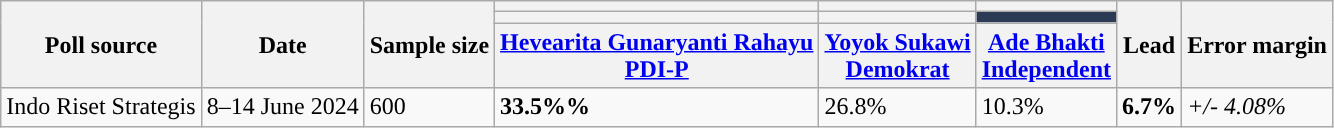<table class="wikitable sortable">
<tr>
<th rowspan="3">Poll source</th>
<th rowspan="3">Date</th>
<th rowspan="3">Sample size</th>
<th></th>
<th></th>
<th></th>
<th rowspan="3">Lead</th>
<th rowspan="3">Error margin</th>
</tr>
<tr>
<th style="background:"></th>
<th style="background:"></th>
<th style="background:#2B3A55;"></th>
</tr>
<tr>
<th><a href='#'>Hevearita Gunaryanti Rahayu</a><br> <a href='#'>PDI-P</a></th>
<th><a href='#'>Yoyok Sukawi</a><br> <a href='#'>Demokrat</a></th>
<th><a href='#'>Ade Bhakti</a><br> <a href='#'>Independent</a></th>
</tr>
<tr>
<td>Indo Riset Strategis</td>
<td>8–14 June 2024</td>
<td>600</td>
<td style="background:#"><strong>33.5%%</strong> </td>
<td>26.8% </td>
<td>10.3% </td>
<td style="background:"><strong>6.7%</strong></td>
<td><em>+/- 4.08%</em></td>
</tr>
</table>
